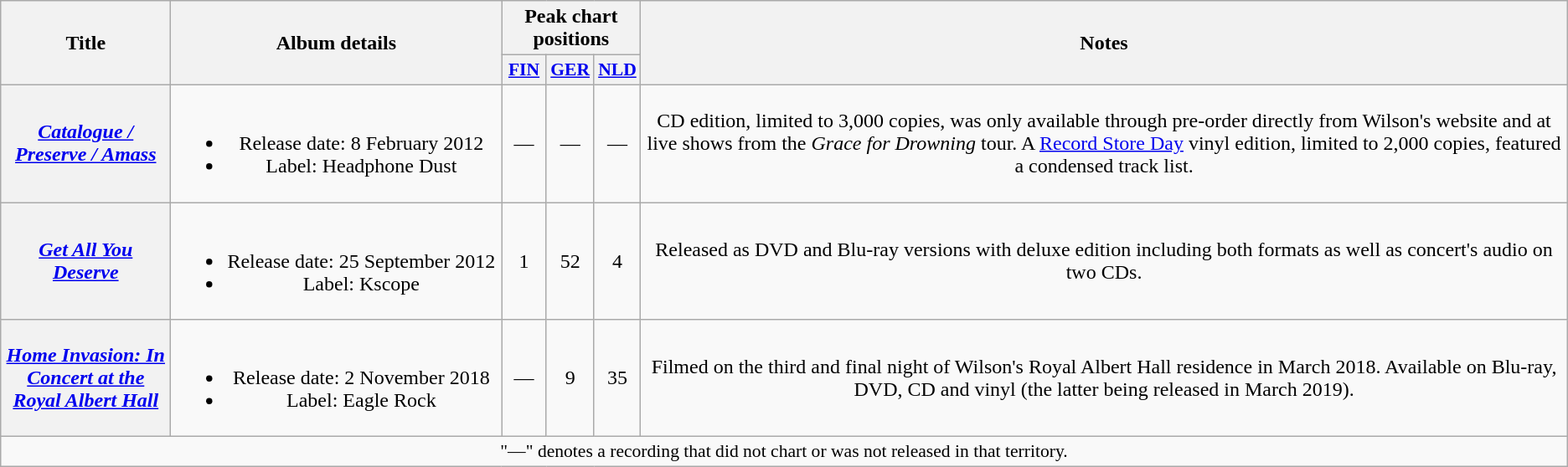<table class="wikitable plainrowheaders" style="text-align:center;">
<tr>
<th scope="col" rowspan="2" style="width:8em;">Title</th>
<th scope="col" rowspan="2" style="width:16em;">Album details</th>
<th scope="col" colspan="3">Peak chart positions</th>
<th scope="col" rowspan="2">Notes</th>
</tr>
<tr>
<th scope="col" style="width:2em;font-size:90%;"><a href='#'>FIN</a><br></th>
<th scope="col" style="width:2em;font-size:90%;"><a href='#'>GER</a><br></th>
<th scope="col" style="width:2em;font-size:90%;"><a href='#'>NLD</a><br></th>
</tr>
<tr>
<th scope="row"><em><a href='#'>Catalogue / Preserve / Amass</a></em></th>
<td><br><ul><li>Release date: 8 February 2012</li><li>Label: Headphone Dust</li></ul></td>
<td>—</td>
<td>—</td>
<td>—</td>
<td>CD edition, limited to 3,000 copies, was only available through pre-order directly from Wilson's website and at live shows from the <em>Grace for Drowning</em> tour. A <a href='#'>Record Store Day</a> vinyl edition, limited to 2,000 copies, featured a condensed track list.</td>
</tr>
<tr>
<th scope="row"><em><a href='#'>Get All You Deserve</a></em></th>
<td><br><ul><li>Release date: 25 September 2012</li><li>Label: Kscope</li></ul></td>
<td>1</td>
<td>52</td>
<td>4</td>
<td>Released as DVD and Blu-ray versions with deluxe edition including both formats as well as concert's audio on two CDs.</td>
</tr>
<tr>
<th scope="row"><em><a href='#'>Home Invasion: In Concert at the Royal Albert Hall</a></em></th>
<td><br><ul><li>Release date: 2 November 2018</li><li>Label: Eagle Rock</li></ul></td>
<td>—</td>
<td>9</td>
<td>35</td>
<td>Filmed on the third and final night of Wilson's Royal Albert Hall residence in March 2018. Available on Blu-ray, DVD, CD and vinyl (the latter being released in March 2019).</td>
</tr>
<tr>
<td colspan="10" style="font-size:90%">"—" denotes a recording that did not chart or was not released in that territory.</td>
</tr>
</table>
